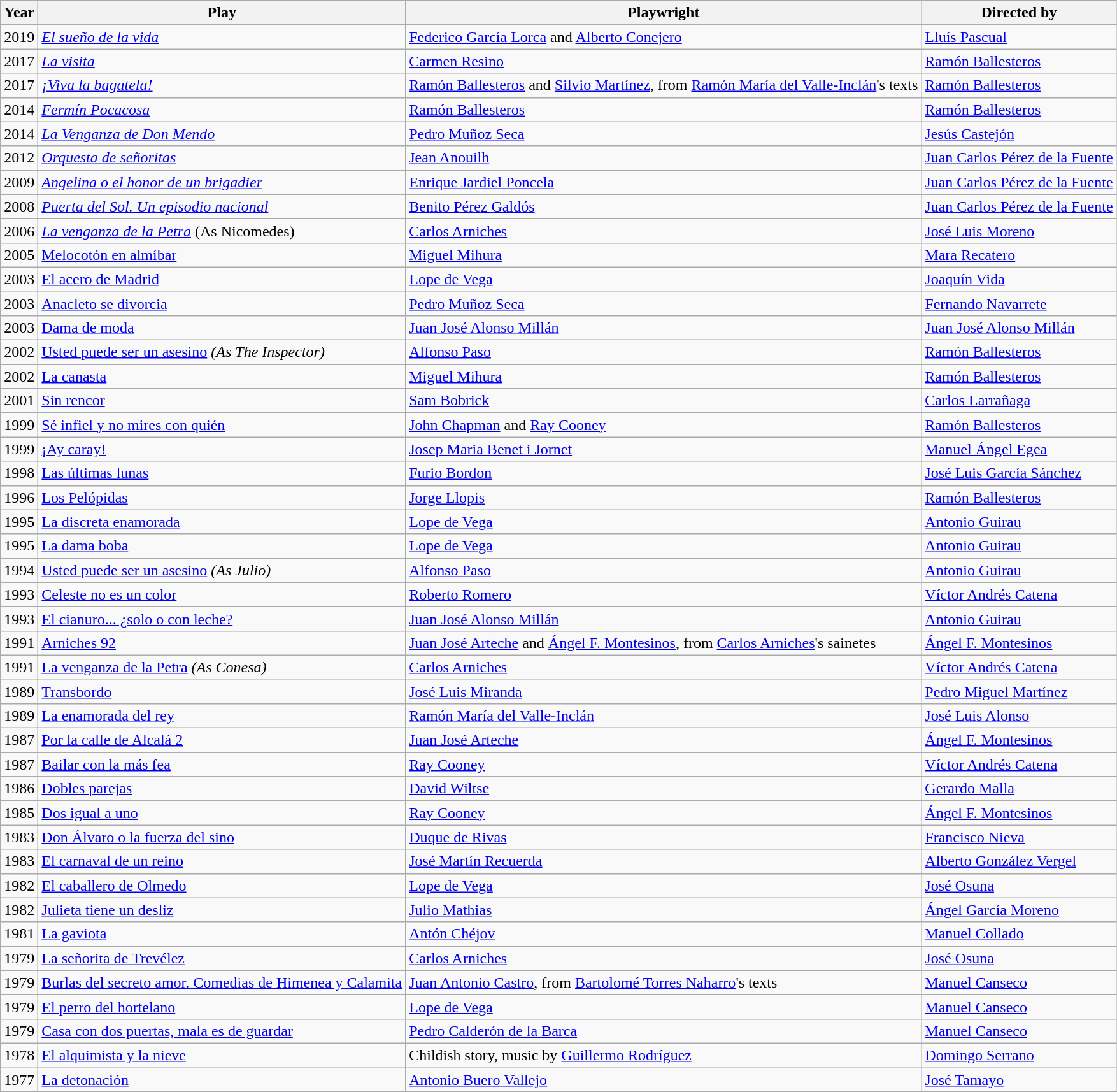<table class="wikitable">
<tr>
<th>Year</th>
<th>Play</th>
<th>Playwright</th>
<th>Directed by</th>
</tr>
<tr>
<td>2019</td>
<td><em><a href='#'>El sueño de la vida</a></em></td>
<td><a href='#'>Federico García Lorca</a> and <a href='#'>Alberto Conejero</a></td>
<td><a href='#'>Lluís Pascual</a></td>
</tr>
<tr>
<td>2017</td>
<td><em><a href='#'>La visita</a></em></td>
<td><a href='#'>Carmen Resino</a></td>
<td><a href='#'>Ramón Ballesteros</a></td>
</tr>
<tr>
<td>2017</td>
<td><em><a href='#'>¡Viva la bagatela!</a></em></td>
<td><a href='#'>Ramón Ballesteros</a> and <a href='#'>Silvio Martínez</a>, from <a href='#'>Ramón María del Valle-Inclán</a>'s texts</td>
<td><a href='#'>Ramón Ballesteros</a></td>
</tr>
<tr>
<td>2014</td>
<td><em><a href='#'>Fermín Pocacosa</a></em></td>
<td><a href='#'>Ramón Ballesteros</a></td>
<td><a href='#'>Ramón Ballesteros</a></td>
</tr>
<tr>
<td>2014</td>
<td><em><a href='#'>La Venganza de Don Mendo</a></em></td>
<td><a href='#'>Pedro Muñoz Seca</a></td>
<td><a href='#'>Jesús Castejón</a></td>
</tr>
<tr>
<td>2012</td>
<td><em><a href='#'>Orquesta de señoritas</a></em></td>
<td><a href='#'>Jean Anouilh</a></td>
<td><a href='#'>Juan Carlos Pérez de la Fuente</a></td>
</tr>
<tr>
<td>2009</td>
<td><em><a href='#'>Angelina o el honor de un brigadier</a></em></td>
<td><a href='#'>Enrique Jardiel Poncela</a></td>
<td><a href='#'>Juan Carlos Pérez de la Fuente</a></td>
</tr>
<tr>
<td>2008</td>
<td><em><a href='#'>Puerta del Sol. Un episodio nacional</a></em></td>
<td><a href='#'>Benito Pérez Galdós</a></td>
<td><a href='#'>Juan Carlos Pérez de la Fuente</a></td>
</tr>
<tr>
<td>2006</td>
<td><em><a href='#'>La venganza de la Petra</a></em> (As Nicomedes)<em></td>
<td><a href='#'>Carlos Arniches</a></td>
<td><a href='#'>José Luis Moreno</a></td>
</tr>
<tr>
<td>2005</td>
<td></em><a href='#'>Melocotón en almíbar</a><em></td>
<td><a href='#'>Miguel Mihura</a></td>
<td><a href='#'>Mara Recatero</a></td>
</tr>
<tr>
<td>2003</td>
<td></em><a href='#'>El acero de Madrid</a><em></td>
<td><a href='#'>Lope de Vega</a></td>
<td><a href='#'>Joaquín Vida</a></td>
</tr>
<tr>
<td>2003</td>
<td></em><a href='#'>Anacleto se divorcia</a><em></td>
<td><a href='#'>Pedro Muñoz Seca</a></td>
<td><a href='#'>Fernando Navarrete</a></td>
</tr>
<tr>
<td>2003</td>
<td></em><a href='#'>Dama de moda</a><em></td>
<td><a href='#'>Juan José Alonso Millán</a></td>
<td><a href='#'>Juan José Alonso Millán</a></td>
</tr>
<tr>
<td>2002</td>
<td></em><a href='#'>Usted puede ser un asesino</a><em> (As The Inspector)</td>
<td><a href='#'>Alfonso Paso</a></td>
<td><a href='#'>Ramón Ballesteros</a></td>
</tr>
<tr>
<td>2002</td>
<td></em><a href='#'>La canasta</a><em></td>
<td><a href='#'>Miguel Mihura</a></td>
<td><a href='#'>Ramón Ballesteros</a></td>
</tr>
<tr>
<td>2001</td>
<td></em><a href='#'>Sin rencor</a><em></td>
<td><a href='#'>Sam Bobrick</a></td>
<td><a href='#'>Carlos Larrañaga</a></td>
</tr>
<tr>
<td>1999</td>
<td></em><a href='#'>Sé infiel y no mires con quién</a><em></td>
<td><a href='#'>John Chapman</a> and <a href='#'>Ray Cooney</a></td>
<td><a href='#'>Ramón Ballesteros</a></td>
</tr>
<tr>
<td>1999</td>
<td></em><a href='#'>¡Ay caray!</a><em></td>
<td><a href='#'>Josep Maria Benet i Jornet</a></td>
<td><a href='#'>Manuel Ángel Egea</a></td>
</tr>
<tr>
<td>1998</td>
<td></em><a href='#'>Las últimas lunas</a><em></td>
<td><a href='#'>Furio Bordon</a></td>
<td><a href='#'>José Luis García Sánchez</a></td>
</tr>
<tr>
<td>1996</td>
<td></em><a href='#'>Los Pelópidas</a><em></td>
<td><a href='#'>Jorge Llopis</a></td>
<td><a href='#'>Ramón Ballesteros</a></td>
</tr>
<tr>
<td>1995</td>
<td></em><a href='#'>La discreta enamorada</a><em></td>
<td><a href='#'>Lope de Vega</a></td>
<td><a href='#'>Antonio Guirau</a></td>
</tr>
<tr>
<td>1995</td>
<td></em><a href='#'>La dama boba</a><em></td>
<td><a href='#'>Lope de Vega</a></td>
<td><a href='#'>Antonio Guirau</a></td>
</tr>
<tr>
<td>1994</td>
<td></em><a href='#'>Usted puede ser un asesino</a><em> (As Julio)</td>
<td><a href='#'>Alfonso Paso</a></td>
<td><a href='#'>Antonio Guirau</a></td>
</tr>
<tr>
<td>1993</td>
<td></em><a href='#'>Celeste no es un color</a><em></td>
<td><a href='#'>Roberto Romero</a></td>
<td><a href='#'>Víctor Andrés Catena</a></td>
</tr>
<tr>
<td>1993</td>
<td></em><a href='#'>El cianuro... ¿solo o con leche?</a><em></td>
<td><a href='#'>Juan José Alonso Millán</a></td>
<td><a href='#'>Antonio Guirau</a></td>
</tr>
<tr>
<td>1991</td>
<td></em><a href='#'>Arniches 92</a><em></td>
<td><a href='#'>Juan José Arteche</a> and <a href='#'>Ángel F. Montesinos</a>, from <a href='#'>Carlos Arniches</a>'s sainetes</td>
<td><a href='#'>Ángel F. Montesinos</a></td>
</tr>
<tr>
<td>1991</td>
<td></em><a href='#'>La venganza de la Petra</a><em> (As Conesa)</td>
<td><a href='#'>Carlos Arniches</a></td>
<td><a href='#'>Víctor Andrés Catena</a></td>
</tr>
<tr>
<td>1989</td>
<td></em><a href='#'>Transbordo</a><em></td>
<td><a href='#'>José Luis Miranda</a></td>
<td><a href='#'>Pedro Miguel Martínez</a></td>
</tr>
<tr>
<td>1989</td>
<td></em><a href='#'>La enamorada del rey</a><em></td>
<td><a href='#'>Ramón María del Valle-Inclán</a></td>
<td><a href='#'>José Luis Alonso</a></td>
</tr>
<tr>
<td>1987</td>
<td></em><a href='#'>Por la calle de Alcalá 2</a><em></td>
<td><a href='#'>Juan José Arteche</a></td>
<td><a href='#'>Ángel F. Montesinos</a></td>
</tr>
<tr>
<td>1987</td>
<td></em><a href='#'>Bailar con la más fea</a><em></td>
<td><a href='#'>Ray Cooney</a></td>
<td><a href='#'>Víctor Andrés Catena</a></td>
</tr>
<tr>
<td>1986</td>
<td></em><a href='#'>Dobles parejas</a><em></td>
<td><a href='#'>David Wiltse</a></td>
<td><a href='#'>Gerardo Malla</a></td>
</tr>
<tr>
<td>1985</td>
<td></em><a href='#'>Dos igual a uno</a><em></td>
<td><a href='#'>Ray Cooney</a></td>
<td><a href='#'>Ángel F. Montesinos</a></td>
</tr>
<tr>
<td>1983</td>
<td></em><a href='#'>Don Álvaro o la fuerza del sino</a><em></td>
<td><a href='#'>Duque de Rivas</a></td>
<td><a href='#'>Francisco Nieva</a></td>
</tr>
<tr>
<td>1983</td>
<td></em><a href='#'>El carnaval de un reino</a><em></td>
<td><a href='#'>José Martín Recuerda</a></td>
<td><a href='#'>Alberto González Vergel</a></td>
</tr>
<tr>
<td>1982</td>
<td></em><a href='#'>El caballero de Olmedo</a><em></td>
<td><a href='#'>Lope de Vega</a></td>
<td><a href='#'>José Osuna</a></td>
</tr>
<tr>
<td>1982</td>
<td></em><a href='#'>Julieta tiene un desliz</a><em></td>
<td><a href='#'>Julio Mathias</a></td>
<td><a href='#'>Ángel García Moreno</a></td>
</tr>
<tr>
<td>1981</td>
<td></em><a href='#'>La gaviota</a><em></td>
<td><a href='#'>Antón Chéjov</a></td>
<td><a href='#'>Manuel Collado</a></td>
</tr>
<tr>
<td>1979</td>
<td></em><a href='#'>La señorita de Trevélez</a><em></td>
<td><a href='#'>Carlos Arniches</a></td>
<td><a href='#'>José Osuna</a></td>
</tr>
<tr>
<td>1979</td>
<td></em><a href='#'>Burlas del secreto amor. Comedias de Himenea y Calamita</a><em></td>
<td><a href='#'>Juan Antonio Castro</a>, from <a href='#'>Bartolomé Torres Naharro</a>'s texts</td>
<td><a href='#'>Manuel Canseco</a></td>
</tr>
<tr>
<td>1979</td>
<td></em><a href='#'>El perro del hortelano</a><em></td>
<td><a href='#'>Lope de Vega</a></td>
<td><a href='#'>Manuel Canseco</a></td>
</tr>
<tr>
<td>1979</td>
<td></em><a href='#'>Casa con dos puertas, mala es de guardar</a><em></td>
<td><a href='#'>Pedro Calderón de la Barca</a></td>
<td><a href='#'>Manuel Canseco</a></td>
</tr>
<tr>
<td>1978</td>
<td></em><a href='#'>El alquimista y la nieve</a><em></td>
<td>Childish story, music by <a href='#'>Guillermo Rodríguez</a></td>
<td><a href='#'>Domingo Serrano</a></td>
</tr>
<tr>
<td>1977</td>
<td></em><a href='#'>La detonación</a><em></td>
<td><a href='#'>Antonio Buero Vallejo</a></td>
<td><a href='#'>José Tamayo</a></td>
</tr>
<tr>
</tr>
</table>
